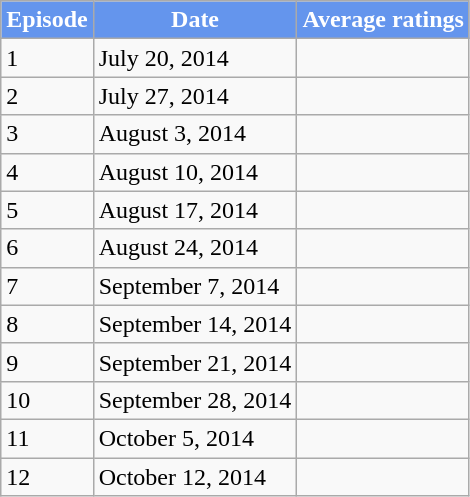<table class="wikitable">
<tr style="background:cornflowerblue; color:white" align="center">
<td><strong>Episode</strong></td>
<td><strong>Date</strong></td>
<td><strong>Average ratings</strong></td>
</tr>
<tr>
<td>1</td>
<td>July 20, 2014</td>
<td></td>
</tr>
<tr>
<td>2</td>
<td>July 27, 2014</td>
<td></td>
</tr>
<tr>
<td>3</td>
<td>August 3, 2014</td>
<td></td>
</tr>
<tr>
<td>4</td>
<td>August 10, 2014</td>
<td></td>
</tr>
<tr>
<td>5</td>
<td>August 17, 2014</td>
<td></td>
</tr>
<tr>
<td>6</td>
<td>August 24, 2014</td>
<td></td>
</tr>
<tr>
<td>7</td>
<td>September 7, 2014</td>
<td></td>
</tr>
<tr>
<td>8</td>
<td>September 14, 2014</td>
<td></td>
</tr>
<tr>
<td>9</td>
<td>September 21, 2014</td>
<td></td>
</tr>
<tr>
<td>10</td>
<td>September 28, 2014</td>
<td></td>
</tr>
<tr>
<td>11</td>
<td>October 5, 2014</td>
<td></td>
</tr>
<tr>
<td>12</td>
<td>October 12, 2014</td>
<td></td>
</tr>
</table>
